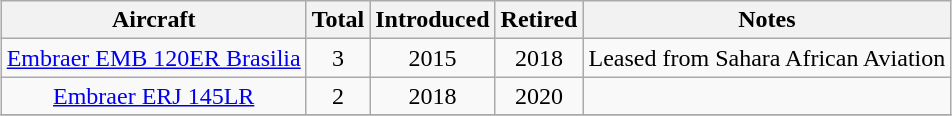<table class="wikitable" style="margin:0.5em auto; text-align:center">
<tr>
<th>Aircraft</th>
<th>Total</th>
<th>Introduced</th>
<th>Retired</th>
<th>Notes</th>
</tr>
<tr>
<td><a href='#'>Embraer EMB 120ER Brasilia</a></td>
<td>3</td>
<td>2015</td>
<td>2018</td>
<td>Leased from Sahara African Aviation</td>
</tr>
<tr>
<td><a href='#'>Embraer ERJ 145LR</a></td>
<td>2</td>
<td>2018</td>
<td>2020</td>
<td></td>
</tr>
<tr>
</tr>
</table>
